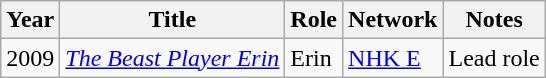<table class="wikitable">
<tr>
<th>Year</th>
<th>Title</th>
<th>Role</th>
<th>Network</th>
<th>Notes</th>
</tr>
<tr>
<td>2009</td>
<td><em><a href='#'>The Beast Player Erin</a></em></td>
<td>Erin</td>
<td><a href='#'>NHK E</a></td>
<td>Lead role</td>
</tr>
</table>
